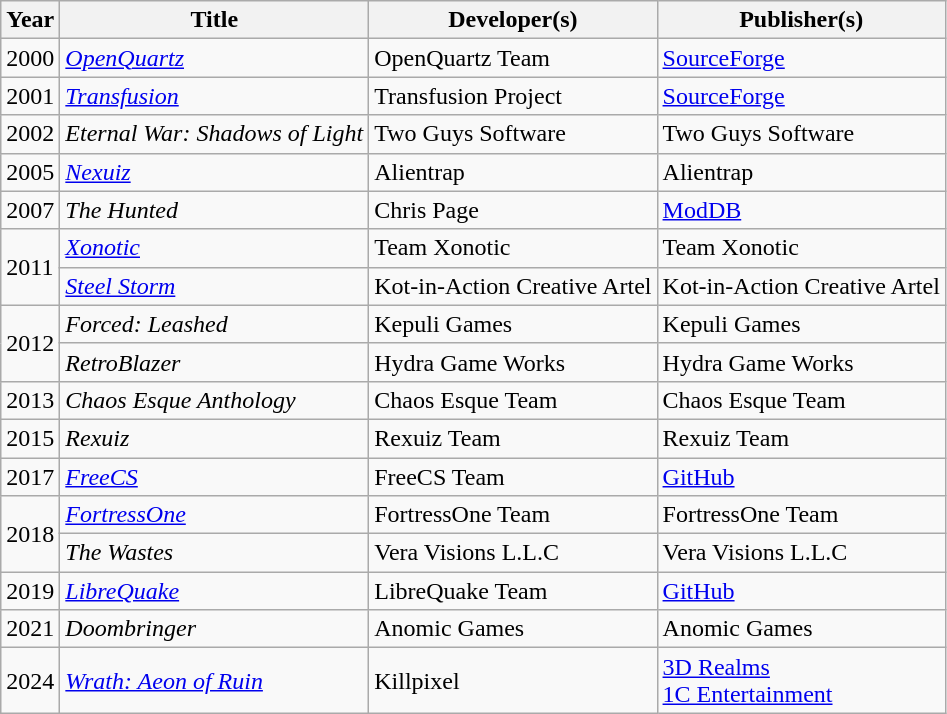<table class="wikitable sortable">
<tr>
<th>Year</th>
<th>Title</th>
<th>Developer(s)</th>
<th>Publisher(s)</th>
</tr>
<tr>
<td>2000</td>
<td><em><a href='#'>OpenQuartz</a></em></td>
<td>OpenQuartz Team</td>
<td><a href='#'>SourceForge</a></td>
</tr>
<tr>
<td>2001</td>
<td><em><a href='#'>Transfusion</a></em></td>
<td>Transfusion Project</td>
<td><a href='#'>SourceForge</a></td>
</tr>
<tr>
<td>2002</td>
<td><em>Eternal War: Shadows of Light</em></td>
<td>Two Guys Software</td>
<td>Two Guys Software</td>
</tr>
<tr>
<td>2005</td>
<td><em><a href='#'>Nexuiz</a></em></td>
<td>Alientrap</td>
<td>Alientrap</td>
</tr>
<tr>
<td>2007</td>
<td><em>The Hunted</em></td>
<td>Chris Page</td>
<td><a href='#'>ModDB</a></td>
</tr>
<tr>
<td rowspan="2">2011</td>
<td><em><a href='#'>Xonotic</a></em></td>
<td>Team Xonotic</td>
<td>Team Xonotic</td>
</tr>
<tr>
<td><em><a href='#'>Steel Storm</a></em></td>
<td>Kot-in-Action Creative Artel</td>
<td>Kot-in-Action Creative Artel</td>
</tr>
<tr>
<td rowspan="2">2012</td>
<td><em>Forced: Leashed</em></td>
<td>Kepuli Games</td>
<td>Kepuli Games</td>
</tr>
<tr>
<td><em>RetroBlazer</em></td>
<td>Hydra Game Works</td>
<td>Hydra Game Works</td>
</tr>
<tr>
<td>2013</td>
<td><em>Chaos Esque Anthology</em></td>
<td>Chaos Esque Team</td>
<td>Chaos Esque Team</td>
</tr>
<tr>
<td>2015</td>
<td><em>Rexuiz</em></td>
<td>Rexuiz Team</td>
<td>Rexuiz Team</td>
</tr>
<tr>
<td>2017</td>
<td><em><a href='#'>FreeCS</a></em></td>
<td>FreeCS Team</td>
<td><a href='#'>GitHub</a></td>
</tr>
<tr>
<td rowspan="2">2018</td>
<td><em><a href='#'>FortressOne</a></em></td>
<td>FortressOne Team</td>
<td>FortressOne Team</td>
</tr>
<tr>
<td><em>The Wastes</em></td>
<td>Vera Visions L.L.C</td>
<td>Vera Visions L.L.C</td>
</tr>
<tr>
<td>2019 </td>
<td><em><a href='#'>LibreQuake</a></em></td>
<td>LibreQuake Team</td>
<td><a href='#'>GitHub</a></td>
</tr>
<tr>
<td>2021 </td>
<td><em>Doombringer</em></td>
<td>Anomic Games</td>
<td>Anomic Games</td>
</tr>
<tr>
<td>2024</td>
<td><em><a href='#'>Wrath: Aeon of Ruin</a></em></td>
<td>Killpixel</td>
<td><a href='#'>3D Realms</a><br><a href='#'>1C Entertainment</a></td>
</tr>
</table>
